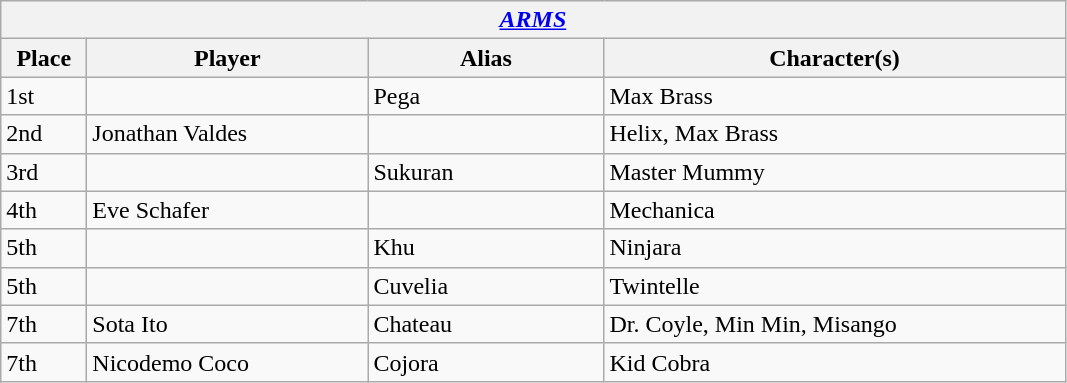<table class="wikitable">
<tr>
<th colspan=5><em><a href='#'>ARMS</a></em></th>
</tr>
<tr>
<th style="width:50px;">Place</th>
<th style="width:180px;">Player</th>
<th style="width:150px;">Alias</th>
<th style="width:300px;">Character(s)</th>
</tr>
<tr>
<td>1st</td>
<td></td>
<td>Pega</td>
<td>Max Brass</td>
</tr>
<tr>
<td>2nd</td>
<td> Jonathan Valdes</td>
<td></td>
<td>Helix, Max Brass</td>
</tr>
<tr>
<td>3rd</td>
<td></td>
<td>Sukuran</td>
<td>Master Mummy</td>
</tr>
<tr>
<td>4th</td>
<td> Eve Schafer</td>
<td></td>
<td>Mechanica</td>
</tr>
<tr>
<td>5th</td>
<td></td>
<td>Khu</td>
<td>Ninjara</td>
</tr>
<tr>
<td>5th</td>
<td></td>
<td>Cuvelia</td>
<td>Twintelle</td>
</tr>
<tr>
<td>7th</td>
<td> Sota Ito</td>
<td>Chateau</td>
<td>Dr. Coyle, Min Min, Misango</td>
</tr>
<tr>
<td>7th</td>
<td> Nicodemo Coco</td>
<td>Cojora</td>
<td>Kid Cobra</td>
</tr>
</table>
